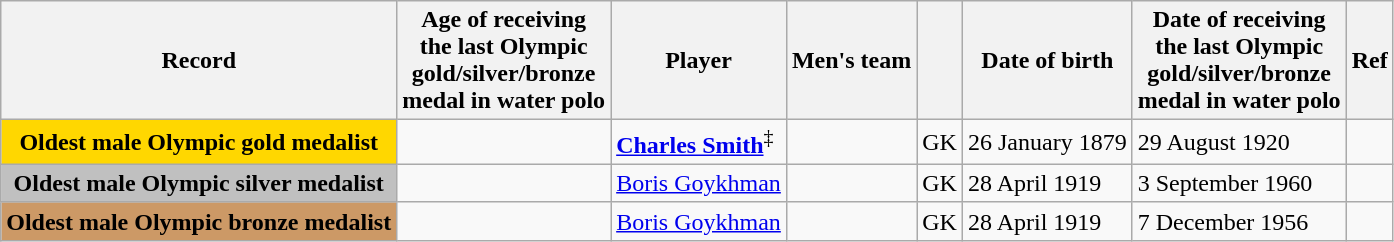<table class="wikitable col5center col6right col7right col8center" style="margin-left: 1em;">
<tr>
<th scope="col">Record</th>
<th scope="col">Age of receiving<br>the last Olympic<br>gold/silver/bronze<br>medal in water polo</th>
<th scope="col">Player</th>
<th scope="col">Men's team</th>
<th scope="col"></th>
<th scope="col">Date of birth</th>
<th scope="col">Date of receiving<br>the last Olympic<br>gold/silver/bronze<br>medal in water polo</th>
<th scope="col">Ref</th>
</tr>
<tr>
<th scope="row" style="background: gold;">Oldest male Olympic gold medalist</th>
<td></td>
<td><strong><a href='#'>Charles Smith</a></strong><sup>‡</sup></td>
<td></td>
<td>GK</td>
<td>26 January 1879</td>
<td>29 August 1920</td>
<td></td>
</tr>
<tr>
<th scope="row" style="background: silver;">Oldest male Olympic silver medalist</th>
<td></td>
<td><a href='#'>Boris Goykhman</a></td>
<td></td>
<td>GK</td>
<td>28 April 1919</td>
<td>3 September 1960</td>
<td></td>
</tr>
<tr>
<th scope="row" style="background: #cc9966;">Oldest male Olympic bronze medalist</th>
<td></td>
<td><a href='#'>Boris Goykhman</a></td>
<td></td>
<td>GK</td>
<td>28 April 1919</td>
<td>7 December 1956</td>
<td></td>
</tr>
</table>
